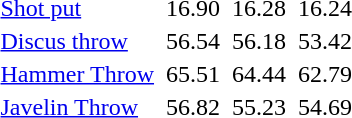<table>
<tr>
<td><a href='#'>Shot put</a></td>
<td></td>
<td>16.90 </td>
<td></td>
<td>16.28 </td>
<td></td>
<td>16.24</td>
</tr>
<tr>
<td><a href='#'>Discus throw</a></td>
<td></td>
<td>56.54</td>
<td></td>
<td>56.18 </td>
<td></td>
<td>53.42</td>
</tr>
<tr>
<td><a href='#'>Hammer Throw</a></td>
<td></td>
<td>65.51</td>
<td></td>
<td>64.44 </td>
<td></td>
<td>62.79</td>
</tr>
<tr>
<td><a href='#'>Javelin Throw</a></td>
<td></td>
<td>56.82 </td>
<td></td>
<td>55.23 </td>
<td></td>
<td>54.69 </td>
</tr>
</table>
